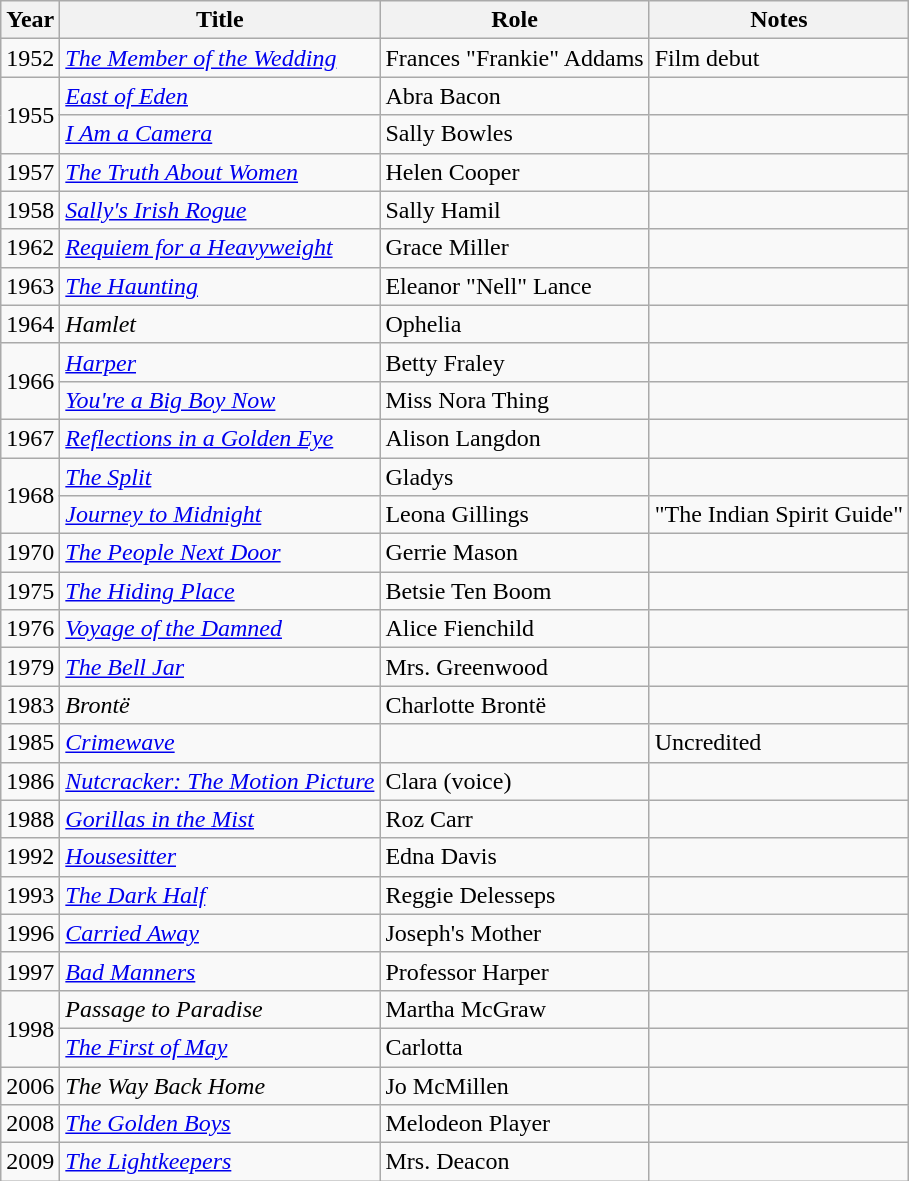<table class="wikitable sortable">
<tr>
<th>Year</th>
<th>Title</th>
<th>Role</th>
<th class="unsortable">Notes</th>
</tr>
<tr>
<td>1952</td>
<td><em><a href='#'>The Member of the Wedding</a></em></td>
<td>Frances "Frankie" Addams</td>
<td>Film debut</td>
</tr>
<tr>
<td rowspan="2">1955</td>
<td><em><a href='#'>East of Eden</a></em></td>
<td>Abra Bacon</td>
<td></td>
</tr>
<tr>
<td><em><a href='#'>I Am a Camera</a></em></td>
<td>Sally Bowles</td>
<td></td>
</tr>
<tr>
<td>1957</td>
<td><em><a href='#'>The Truth About Women</a></em></td>
<td>Helen Cooper</td>
<td></td>
</tr>
<tr>
<td>1958</td>
<td><em><a href='#'>Sally's Irish Rogue</a></em></td>
<td>Sally Hamil</td>
<td></td>
</tr>
<tr>
<td>1962</td>
<td><em><a href='#'>Requiem for a Heavyweight</a></em></td>
<td>Grace Miller</td>
<td></td>
</tr>
<tr>
<td>1963</td>
<td><em><a href='#'>The Haunting</a></em></td>
<td>Eleanor "Nell" Lance</td>
<td></td>
</tr>
<tr>
<td>1964</td>
<td><em>Hamlet</em></td>
<td>Ophelia</td>
<td></td>
</tr>
<tr>
<td rowspan="2">1966</td>
<td><em><a href='#'>Harper</a></em></td>
<td>Betty Fraley</td>
<td></td>
</tr>
<tr>
<td><em><a href='#'>You're a Big Boy Now</a></em></td>
<td>Miss Nora Thing</td>
<td></td>
</tr>
<tr>
<td>1967</td>
<td><em><a href='#'>Reflections in a Golden Eye</a></em></td>
<td>Alison Langdon</td>
<td></td>
</tr>
<tr>
<td rowspan="2">1968</td>
<td><em><a href='#'>The Split</a></em></td>
<td>Gladys</td>
<td></td>
</tr>
<tr>
<td><em><a href='#'>Journey to Midnight</a></em></td>
<td>Leona Gillings</td>
<td>"The Indian Spirit Guide"</td>
</tr>
<tr>
<td>1970</td>
<td><em><a href='#'>The People Next Door</a></em></td>
<td>Gerrie Mason</td>
<td></td>
</tr>
<tr>
<td>1975</td>
<td><em><a href='#'>The Hiding Place</a></em></td>
<td>Betsie Ten Boom</td>
<td></td>
</tr>
<tr>
<td>1976</td>
<td><em><a href='#'>Voyage of the Damned</a></em></td>
<td>Alice Fienchild</td>
<td></td>
</tr>
<tr>
<td>1979</td>
<td><em><a href='#'>The Bell Jar</a></em></td>
<td>Mrs. Greenwood</td>
<td></td>
</tr>
<tr>
<td>1983</td>
<td><em>Brontë</em></td>
<td>Charlotte Brontë</td>
<td></td>
</tr>
<tr>
<td>1985</td>
<td><em><a href='#'>Crimewave</a></em></td>
<td></td>
<td>Uncredited</td>
</tr>
<tr>
<td>1986</td>
<td><em><a href='#'>Nutcracker: The Motion Picture</a></em></td>
<td>Clara (voice)</td>
<td></td>
</tr>
<tr>
<td>1988</td>
<td><em><a href='#'>Gorillas in the Mist</a></em></td>
<td>Roz Carr</td>
<td></td>
</tr>
<tr>
<td>1992</td>
<td><em><a href='#'>Housesitter</a></em></td>
<td>Edna Davis</td>
<td></td>
</tr>
<tr>
<td>1993</td>
<td><em><a href='#'>The Dark Half</a></em></td>
<td>Reggie Delesseps</td>
<td></td>
</tr>
<tr>
<td>1996</td>
<td><em><a href='#'>Carried Away</a></em></td>
<td>Joseph's Mother</td>
<td></td>
</tr>
<tr>
<td>1997</td>
<td><em><a href='#'>Bad Manners</a></em></td>
<td>Professor Harper</td>
<td></td>
</tr>
<tr>
<td rowspan="2">1998</td>
<td><em>Passage to Paradise</em></td>
<td>Martha McGraw</td>
<td></td>
</tr>
<tr>
<td><em><a href='#'>The First of May</a></em></td>
<td>Carlotta</td>
<td></td>
</tr>
<tr>
<td>2006</td>
<td><em>The Way Back Home</em></td>
<td>Jo McMillen</td>
<td></td>
</tr>
<tr>
<td>2008</td>
<td><em><a href='#'>The Golden Boys</a></em></td>
<td>Melodeon Player</td>
<td></td>
</tr>
<tr>
<td>2009</td>
<td><em><a href='#'>The Lightkeepers</a></em></td>
<td>Mrs. Deacon</td>
<td></td>
</tr>
</table>
